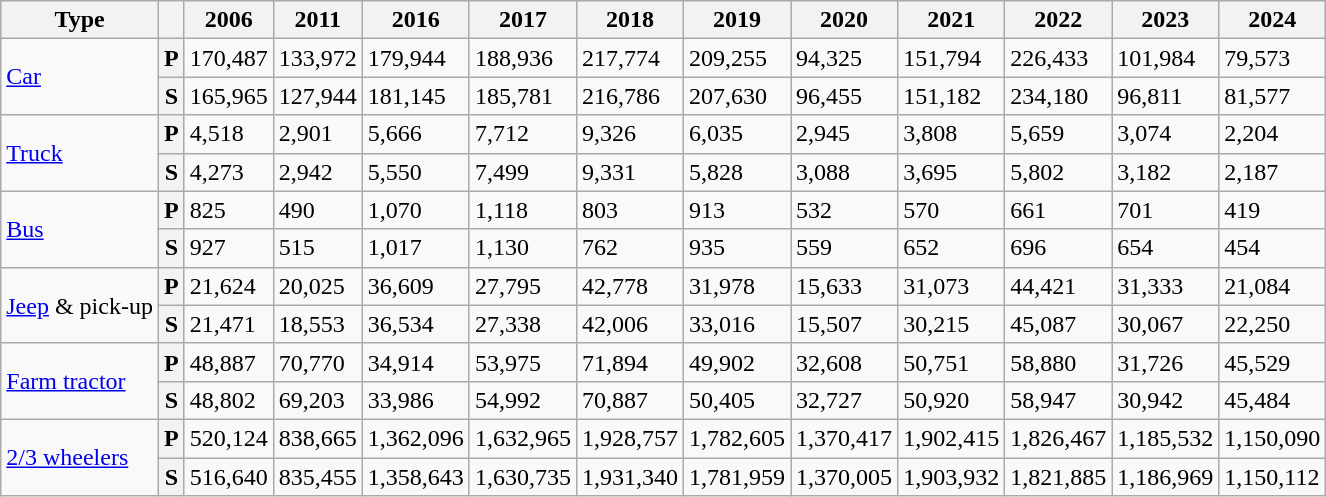<table class="wikitable">
<tr>
<th>Type</th>
<th></th>
<th>2006</th>
<th>2011</th>
<th>2016</th>
<th>2017</th>
<th>2018</th>
<th>2019</th>
<th>2020</th>
<th>2021</th>
<th>2022</th>
<th>2023</th>
<th>2024</th>
</tr>
<tr>
<td rowspan="2"><a href='#'>Car</a></td>
<th>P</th>
<td>170,487</td>
<td>133,972</td>
<td>179,944</td>
<td>188,936</td>
<td>217,774</td>
<td>209,255</td>
<td>94,325</td>
<td>151,794</td>
<td>226,433</td>
<td>101,984</td>
<td>79,573</td>
</tr>
<tr>
<th>S</th>
<td>165,965</td>
<td>127,944</td>
<td>181,145</td>
<td>185,781</td>
<td>216,786</td>
<td>207,630</td>
<td>96,455</td>
<td>151,182</td>
<td>234,180</td>
<td>96,811</td>
<td>81,577</td>
</tr>
<tr>
<td rowspan="2"><a href='#'>Truck</a></td>
<th>P</th>
<td>4,518</td>
<td>2,901</td>
<td>5,666</td>
<td>7,712</td>
<td>9,326</td>
<td>6,035</td>
<td>2,945</td>
<td>3,808</td>
<td>5,659</td>
<td>3,074</td>
<td>2,204</td>
</tr>
<tr>
<th>S</th>
<td>4,273</td>
<td>2,942</td>
<td>5,550</td>
<td>7,499</td>
<td>9,331</td>
<td>5,828</td>
<td>3,088</td>
<td>3,695</td>
<td>5,802</td>
<td>3,182</td>
<td>2,187</td>
</tr>
<tr>
<td rowspan="2"><a href='#'>Bus</a></td>
<th>P</th>
<td>825</td>
<td>490</td>
<td>1,070</td>
<td>1,118</td>
<td>803</td>
<td>913</td>
<td>532</td>
<td>570</td>
<td>661</td>
<td>701</td>
<td>419</td>
</tr>
<tr>
<th>S</th>
<td>927</td>
<td>515</td>
<td>1,017</td>
<td>1,130</td>
<td>762</td>
<td>935</td>
<td>559</td>
<td>652</td>
<td>696</td>
<td>654</td>
<td>454</td>
</tr>
<tr>
<td rowspan="2"><a href='#'>Jeep</a> & pick-up</td>
<th>P</th>
<td>21,624</td>
<td>20,025</td>
<td>36,609</td>
<td>27,795</td>
<td>42,778</td>
<td>31,978</td>
<td>15,633</td>
<td>31,073</td>
<td>44,421</td>
<td>31,333</td>
<td>21,084</td>
</tr>
<tr>
<th>S</th>
<td>21,471</td>
<td>18,553</td>
<td>36,534</td>
<td>27,338</td>
<td>42,006</td>
<td>33,016</td>
<td>15,507</td>
<td>30,215</td>
<td>45,087</td>
<td>30,067</td>
<td>22,250</td>
</tr>
<tr>
<td rowspan="2"><a href='#'>Farm tractor</a></td>
<th>P</th>
<td>48,887</td>
<td>70,770</td>
<td>34,914</td>
<td>53,975</td>
<td>71,894</td>
<td>49,902</td>
<td>32,608</td>
<td>50,751</td>
<td>58,880</td>
<td>31,726</td>
<td>45,529</td>
</tr>
<tr>
<th>S</th>
<td>48,802</td>
<td>69,203</td>
<td>33,986</td>
<td>54,992</td>
<td>70,887</td>
<td>50,405</td>
<td>32,727</td>
<td>50,920</td>
<td>58,947</td>
<td>30,942</td>
<td>45,484</td>
</tr>
<tr>
<td rowspan="2"><a href='#'>2/3 wheelers</a></td>
<th>P</th>
<td>520,124</td>
<td>838,665</td>
<td>1,362,096</td>
<td>1,632,965</td>
<td>1,928,757</td>
<td>1,782,605</td>
<td>1,370,417</td>
<td>1,902,415</td>
<td>1,826,467</td>
<td>1,185,532</td>
<td>1,150,090</td>
</tr>
<tr>
<th>S</th>
<td>516,640</td>
<td>835,455</td>
<td>1,358,643</td>
<td>1,630,735</td>
<td>1,931,340</td>
<td>1,781,959</td>
<td>1,370,005</td>
<td>1,903,932</td>
<td>1,821,885</td>
<td>1,186,969</td>
<td>1,150,112</td>
</tr>
</table>
